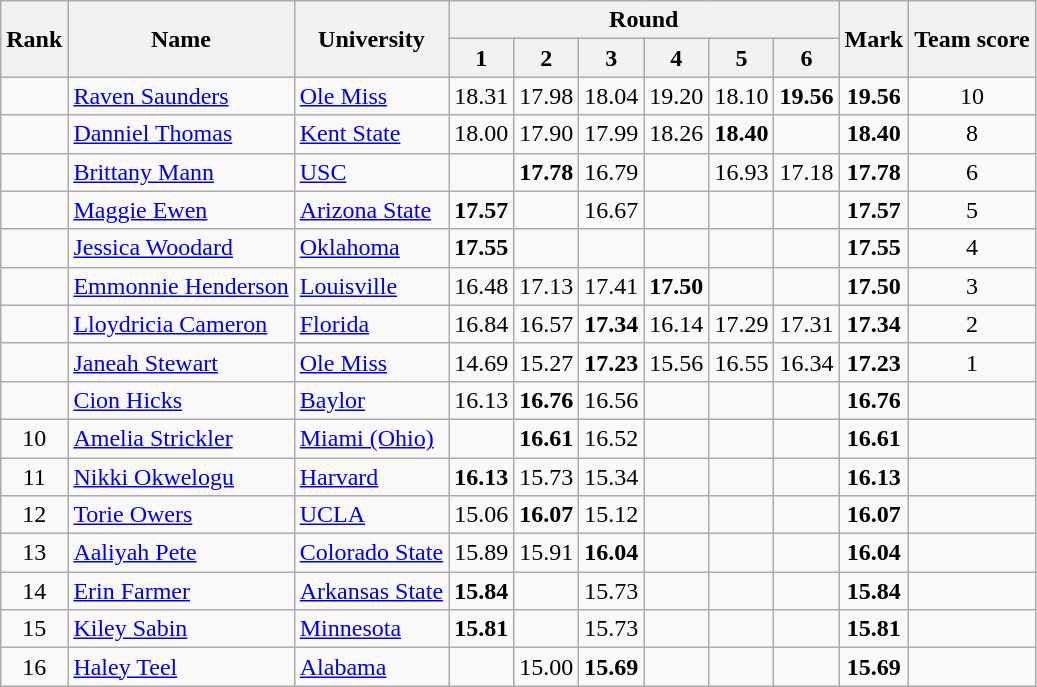<table class="wikitable sortable" style="text-align:center">
<tr>
<th rowspan=2>Rank</th>
<th rowspan=2>Name</th>
<th rowspan=2>University</th>
<th colspan=6>Round</th>
<th rowspan=2>Mark</th>
<th rowspan=2>Team score</th>
</tr>
<tr>
<th>1</th>
<th>2</th>
<th>3</th>
<th>4</th>
<th>5</th>
<th>6</th>
</tr>
<tr>
<td></td>
<td align=left><a href='#'>Raven Saunders</a></td>
<td align=left><a href='#'>Ole Miss</a></td>
<td>18.31</td>
<td>17.98</td>
<td>18.04</td>
<td>19.20</td>
<td>18.10</td>
<td><strong>19.56</strong></td>
<td><strong>19.56</strong></td>
<td>10</td>
</tr>
<tr>
<td></td>
<td align=left><a href='#'>Danniel Thomas</a> </td>
<td align=left><a href='#'>Kent State</a></td>
<td>18.00</td>
<td>17.90</td>
<td>17.99</td>
<td>18.26</td>
<td><strong>18.40</strong></td>
<td></td>
<td><strong>18.40</strong></td>
<td>8</td>
</tr>
<tr>
<td></td>
<td align=left><a href='#'>Brittany Mann</a></td>
<td align=left><a href='#'>USC</a></td>
<td></td>
<td><strong>17.78</strong></td>
<td>16.79</td>
<td></td>
<td>16.93</td>
<td>17.18</td>
<td><strong>17.78</strong></td>
<td>6</td>
</tr>
<tr>
<td></td>
<td align=left><a href='#'>Maggie Ewen</a></td>
<td align=left><a href='#'>Arizona State</a></td>
<td><strong>17.57</strong></td>
<td></td>
<td>16.67</td>
<td></td>
<td></td>
<td></td>
<td><strong>17.57</strong></td>
<td>5</td>
</tr>
<tr>
<td></td>
<td align=left><a href='#'>Jessica Woodard</a></td>
<td align=left><a href='#'>Oklahoma</a></td>
<td><strong>17.55</strong></td>
<td></td>
<td></td>
<td></td>
<td></td>
<td></td>
<td><strong>17.55</strong></td>
<td>4</td>
</tr>
<tr>
<td></td>
<td align=left><a href='#'>Emmonnie Henderson</a></td>
<td align=left><a href='#'>Louisville</a></td>
<td>16.48</td>
<td>17.13</td>
<td>17.41</td>
<td><strong>17.50</strong></td>
<td></td>
<td></td>
<td><strong>17.50</strong></td>
<td>3</td>
</tr>
<tr>
<td></td>
<td align=left><a href='#'>Lloydricia Cameron</a></td>
<td align=left><a href='#'>Florida</a></td>
<td>16.84</td>
<td>16.57</td>
<td><strong>17.34</strong></td>
<td>16.14</td>
<td>17.29</td>
<td>17.31</td>
<td><strong>17.34</strong></td>
<td>2</td>
</tr>
<tr>
<td></td>
<td align=left><a href='#'>Janeah Stewart</a></td>
<td align=left><a href='#'>Ole Miss</a></td>
<td>14.69</td>
<td>15.27</td>
<td><strong>17.23</strong></td>
<td>15.56</td>
<td>16.55</td>
<td>16.34</td>
<td><strong>17.23</strong></td>
<td>1</td>
</tr>
<tr>
<td></td>
<td align=left><a href='#'>Cion Hicks</a></td>
<td align=left><a href='#'>Baylor</a></td>
<td>16.13</td>
<td><strong>16.76</strong></td>
<td>16.56</td>
<td></td>
<td></td>
<td></td>
<td><strong>16.76</strong></td>
<td></td>
</tr>
<tr>
<td>10</td>
<td align=left><a href='#'>Amelia Strickler</a></td>
<td align=left><a href='#'>Miami (Ohio)</a></td>
<td></td>
<td><strong>16.61</strong></td>
<td>16.52</td>
<td></td>
<td></td>
<td></td>
<td><strong>16.61</strong></td>
<td></td>
</tr>
<tr>
<td>11</td>
<td align=left><a href='#'>Nikki Okwelogu</a> </td>
<td align=left><a href='#'>Harvard</a></td>
<td><strong>16.13</strong></td>
<td>15.73</td>
<td>15.34</td>
<td></td>
<td></td>
<td></td>
<td><strong>16.13</strong></td>
<td></td>
</tr>
<tr>
<td>12</td>
<td align=left><a href='#'>Torie Owers</a></td>
<td align=left><a href='#'>UCLA</a></td>
<td>15.06</td>
<td><strong>16.07</strong></td>
<td>15.12</td>
<td></td>
<td></td>
<td></td>
<td><strong>16.07</strong></td>
<td></td>
</tr>
<tr>
<td>13</td>
<td align=left><a href='#'>Aaliyah Pete</a></td>
<td align=left><a href='#'>Colorado State</a></td>
<td>15.89</td>
<td>15.91</td>
<td><strong>16.04</strong></td>
<td></td>
<td></td>
<td></td>
<td><strong>16.04</strong></td>
<td></td>
</tr>
<tr>
<td>14</td>
<td align=left><a href='#'>Erin Farmer</a></td>
<td align=left><a href='#'>Arkansas State</a></td>
<td><strong>15.84</strong></td>
<td></td>
<td>15.73</td>
<td></td>
<td></td>
<td></td>
<td><strong>15.84</strong></td>
<td></td>
</tr>
<tr>
<td>15</td>
<td align=left><a href='#'>Kiley Sabin</a></td>
<td align=left><a href='#'>Minnesota</a></td>
<td><strong>15.81</strong></td>
<td></td>
<td>15.73</td>
<td></td>
<td></td>
<td></td>
<td><strong>15.81</strong></td>
<td></td>
</tr>
<tr>
<td>16</td>
<td align=left><a href='#'>Haley Teel</a></td>
<td align=left><a href='#'>Alabama</a></td>
<td></td>
<td>15.00</td>
<td><strong>15.69</strong></td>
<td></td>
<td></td>
<td></td>
<td><strong>15.69</strong></td>
<td></td>
</tr>
</table>
